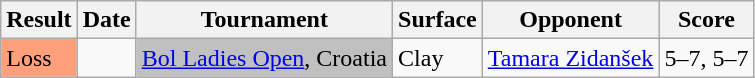<table class="wikitable">
<tr>
<th>Result</th>
<th>Date</th>
<th>Tournament</th>
<th>Surface</th>
<th>Opponent</th>
<th class=unsortable>Score</th>
</tr>
<tr>
<td bgcolor=FFA07A>Loss</td>
<td><a href='#'></a></td>
<td bgcolor=silver><a href='#'>Bol Ladies Open</a>, Croatia</td>
<td>Clay</td>
<td> <a href='#'>Tamara Zidanšek</a></td>
<td>5–7, 5–7</td>
</tr>
</table>
